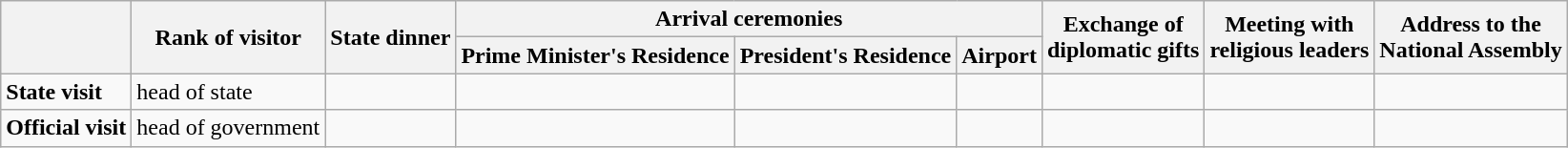<table class="wikitable">
<tr>
<th rowspan=2></th>
<th rowspan=2>Rank of visitor</th>
<th rowspan=2>State dinner</th>
<th colspan=3>Arrival ceremonies</th>
<th rowspan=2>Exchange of<br>diplomatic gifts</th>
<th rowspan=2>Meeting with<br>religious leaders</th>
<th rowspan=2>Address to the<br>National Assembly</th>
</tr>
<tr>
<th>Prime Minister's Residence</th>
<th>President's Residence</th>
<th>Airport</th>
</tr>
<tr>
<td><strong>State visit</strong></td>
<td>head of state</td>
<td></td>
<td></td>
<td></td>
<td></td>
<td></td>
<td></td>
<td></td>
</tr>
<tr>
<td><strong>Official visit</strong></td>
<td>head of government</td>
<td></td>
<td></td>
<td></td>
<td></td>
<td></td>
<td></td>
<td></td>
</tr>
</table>
